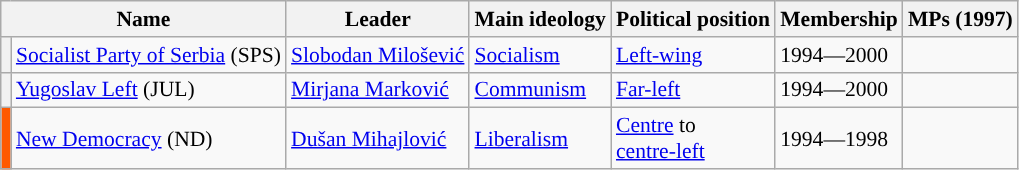<table class="wikitable" style="text-align; font-size:90%;">
<tr>
<th colspan="2">Name</th>
<th>Leader</th>
<th>Main ideology</th>
<th>Political position</th>
<th>Membership</th>
<th>MPs (1997)</th>
</tr>
<tr>
<th style="background-color:"></th>
<td><a href='#'>Socialist Party of Serbia</a> (SPS)</td>
<td><a href='#'>Slobodan Milošević</a></td>
<td><a href='#'>Socialism</a></td>
<td><a href='#'>Left-wing</a></td>
<td>1994—2000</td>
<td></td>
</tr>
<tr>
<th style="background-color:"></th>
<td><a href='#'>Yugoslav Left</a> (JUL)</td>
<td><a href='#'>Mirjana Marković</a></td>
<td><a href='#'>Communism</a></td>
<td><a href='#'>Far-left</a></td>
<td>1994—2000</td>
<td></td>
</tr>
<tr>
<th style="background-color:#FF5900; color:white"></th>
<td><a href='#'>New Democracy</a> (ND)</td>
<td><a href='#'>Dušan Mihajlović</a></td>
<td><a href='#'>Liberalism</a></td>
<td><a href='#'>Centre</a> to<br><a href='#'>centre-left</a></td>
<td>1994—1998</td>
<td></td>
</tr>
</table>
